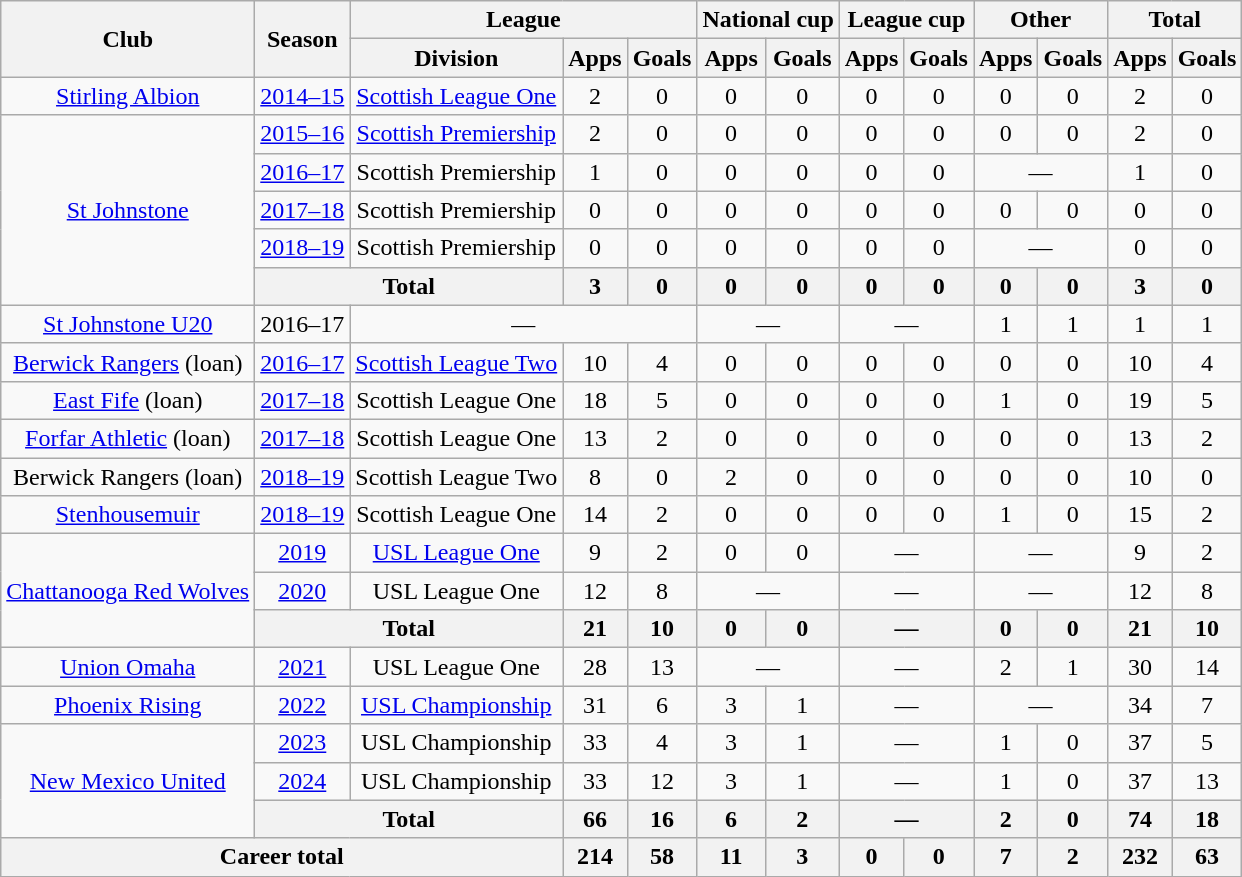<table class="wikitable" style="text-align:center">
<tr>
<th rowspan="2">Club</th>
<th rowspan="2">Season</th>
<th colspan="3">League</th>
<th colspan="2">National cup</th>
<th colspan="2">League cup</th>
<th colspan="2">Other</th>
<th colspan="2">Total</th>
</tr>
<tr>
<th>Division</th>
<th>Apps</th>
<th>Goals</th>
<th>Apps</th>
<th>Goals</th>
<th>Apps</th>
<th>Goals</th>
<th>Apps</th>
<th>Goals</th>
<th>Apps</th>
<th>Goals</th>
</tr>
<tr>
<td><a href='#'>Stirling Albion</a></td>
<td><a href='#'>2014–15</a></td>
<td><a href='#'>Scottish League One</a></td>
<td>2</td>
<td>0</td>
<td>0</td>
<td>0</td>
<td>0</td>
<td>0</td>
<td>0</td>
<td>0</td>
<td>2</td>
<td>0</td>
</tr>
<tr>
<td rowspan="5"><a href='#'>St Johnstone</a></td>
<td><a href='#'>2015–16</a></td>
<td><a href='#'>Scottish Premiership</a></td>
<td>2</td>
<td>0</td>
<td>0</td>
<td>0</td>
<td>0</td>
<td>0</td>
<td>0</td>
<td>0</td>
<td>2</td>
<td>0</td>
</tr>
<tr>
<td><a href='#'>2016–17</a></td>
<td>Scottish Premiership</td>
<td>1</td>
<td>0</td>
<td>0</td>
<td>0</td>
<td>0</td>
<td>0</td>
<td colspan="2">—</td>
<td>1</td>
<td>0</td>
</tr>
<tr>
<td><a href='#'>2017–18</a></td>
<td>Scottish Premiership</td>
<td>0</td>
<td>0</td>
<td>0</td>
<td>0</td>
<td>0</td>
<td>0</td>
<td>0</td>
<td>0</td>
<td>0</td>
<td>0</td>
</tr>
<tr>
<td><a href='#'>2018–19</a></td>
<td>Scottish Premiership</td>
<td>0</td>
<td>0</td>
<td>0</td>
<td>0</td>
<td>0</td>
<td>0</td>
<td colspan="2">—</td>
<td>0</td>
<td>0</td>
</tr>
<tr>
<th colspan="2">Total</th>
<th>3</th>
<th>0</th>
<th>0</th>
<th>0</th>
<th>0</th>
<th>0</th>
<th>0</th>
<th>0</th>
<th>3</th>
<th>0</th>
</tr>
<tr>
<td><a href='#'>St Johnstone U20</a></td>
<td>2016–17</td>
<td colspan="3">—</td>
<td colspan="2">—</td>
<td colspan="2">—</td>
<td>1</td>
<td>1</td>
<td>1</td>
<td>1</td>
</tr>
<tr>
<td><a href='#'>Berwick Rangers</a> (loan)</td>
<td><a href='#'>2016–17</a></td>
<td><a href='#'>Scottish League Two</a></td>
<td>10</td>
<td>4</td>
<td>0</td>
<td>0</td>
<td>0</td>
<td>0</td>
<td>0</td>
<td>0</td>
<td>10</td>
<td>4</td>
</tr>
<tr>
<td><a href='#'>East Fife</a> (loan)</td>
<td><a href='#'>2017–18</a></td>
<td>Scottish League One</td>
<td>18</td>
<td>5</td>
<td>0</td>
<td>0</td>
<td>0</td>
<td>0</td>
<td>1</td>
<td>0</td>
<td>19</td>
<td>5</td>
</tr>
<tr>
<td><a href='#'>Forfar Athletic</a> (loan)</td>
<td><a href='#'>2017–18</a></td>
<td>Scottish League One</td>
<td>13</td>
<td>2</td>
<td>0</td>
<td>0</td>
<td>0</td>
<td>0</td>
<td>0</td>
<td>0</td>
<td>13</td>
<td>2</td>
</tr>
<tr>
<td>Berwick Rangers (loan)</td>
<td><a href='#'>2018–19</a></td>
<td>Scottish League Two</td>
<td>8</td>
<td>0</td>
<td>2</td>
<td>0</td>
<td>0</td>
<td>0</td>
<td>0</td>
<td>0</td>
<td>10</td>
<td>0</td>
</tr>
<tr>
<td><a href='#'>Stenhousemuir</a></td>
<td><a href='#'>2018–19</a></td>
<td>Scottish League One</td>
<td>14</td>
<td>2</td>
<td>0</td>
<td>0</td>
<td>0</td>
<td>0</td>
<td>1</td>
<td>0</td>
<td>15</td>
<td>2</td>
</tr>
<tr>
<td rowspan="3"><a href='#'>Chattanooga Red Wolves</a></td>
<td><a href='#'>2019</a></td>
<td><a href='#'>USL League One</a></td>
<td>9</td>
<td>2</td>
<td>0</td>
<td>0</td>
<td colspan="2">—</td>
<td colspan="2">—</td>
<td>9</td>
<td>2</td>
</tr>
<tr>
<td><a href='#'>2020</a></td>
<td>USL League One</td>
<td>12</td>
<td>8</td>
<td colspan="2">—</td>
<td colspan="2">—</td>
<td colspan="2">—</td>
<td>12</td>
<td>8</td>
</tr>
<tr>
<th colspan="2">Total</th>
<th>21</th>
<th>10</th>
<th>0</th>
<th>0</th>
<th colspan="2">—</th>
<th>0</th>
<th>0</th>
<th>21</th>
<th>10</th>
</tr>
<tr>
<td><a href='#'>Union Omaha</a></td>
<td><a href='#'>2021</a></td>
<td>USL League One</td>
<td>28</td>
<td>13</td>
<td colspan="2">—</td>
<td colspan="2">—</td>
<td>2</td>
<td>1</td>
<td>30</td>
<td>14</td>
</tr>
<tr>
<td><a href='#'>Phoenix Rising</a></td>
<td><a href='#'>2022</a></td>
<td><a href='#'>USL Championship</a></td>
<td>31</td>
<td>6</td>
<td>3</td>
<td>1</td>
<td colspan="2">—</td>
<td colspan="2">—</td>
<td>34</td>
<td>7</td>
</tr>
<tr>
<td rowspan="3"><a href='#'>New Mexico United</a></td>
<td><a href='#'>2023</a></td>
<td>USL Championship</td>
<td>33</td>
<td>4</td>
<td>3</td>
<td>1</td>
<td colspan="2">—</td>
<td>1</td>
<td>0</td>
<td>37</td>
<td>5</td>
</tr>
<tr>
<td><a href='#'>2024</a></td>
<td>USL Championship</td>
<td>33</td>
<td>12</td>
<td>3</td>
<td>1</td>
<td colspan="2">—</td>
<td>1</td>
<td>0</td>
<td>37</td>
<td>13</td>
</tr>
<tr>
<th colspan="2">Total</th>
<th>66</th>
<th>16</th>
<th>6</th>
<th>2</th>
<th colspan="2">—</th>
<th>2</th>
<th>0</th>
<th>74</th>
<th>18</th>
</tr>
<tr>
<th colspan="3">Career total</th>
<th>214</th>
<th>58</th>
<th>11</th>
<th>3</th>
<th>0</th>
<th>0</th>
<th>7</th>
<th>2</th>
<th>232</th>
<th>63</th>
</tr>
</table>
